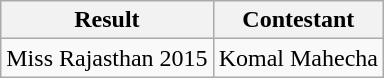<table class="wikitable">
<tr>
<th>Result</th>
<th>Contestant</th>
</tr>
<tr>
<td>Miss Rajasthan 2015</td>
<td>Komal Mahecha</td>
</tr>
</table>
